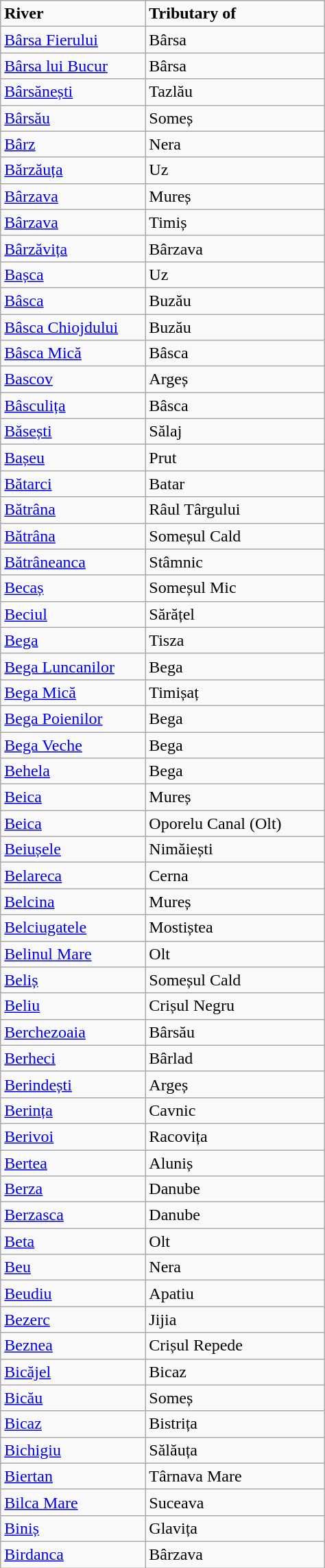<table class="wikitable">
<tr>
<td style="width:100pt;"><strong>River</strong></td>
<td style="width:125pt;"><strong>Tributary of</strong></td>
</tr>
<tr>
<td><a href='#'>Bârsa Fierului</a></td>
<td>Bârsa</td>
</tr>
<tr>
<td><a href='#'>Bârsa lui Bucur</a></td>
<td>Bârsa</td>
</tr>
<tr>
<td><a href='#'>Bârsănești</a></td>
<td>Tazlău</td>
</tr>
<tr>
<td><a href='#'>Bârsău</a></td>
<td>Someș</td>
</tr>
<tr>
<td><a href='#'>Bârz</a></td>
<td>Nera</td>
</tr>
<tr>
<td><a href='#'>Bărzăuța</a></td>
<td>Uz</td>
</tr>
<tr>
<td><a href='#'>Bârzava</a></td>
<td>Mureș</td>
</tr>
<tr>
<td><a href='#'>Bârzava</a></td>
<td>Timiș</td>
</tr>
<tr>
<td><a href='#'>Bârzăvița</a></td>
<td>Bârzava</td>
</tr>
<tr>
<td><a href='#'>Bașca</a></td>
<td>Uz</td>
</tr>
<tr>
<td><a href='#'>Bâsca</a></td>
<td>Buzău</td>
</tr>
<tr>
<td><a href='#'>Bâsca Chiojdului</a></td>
<td>Buzău</td>
</tr>
<tr>
<td><a href='#'>Bâsca Mică</a></td>
<td>Bâsca</td>
</tr>
<tr>
<td><a href='#'>Bascov</a></td>
<td>Argeș</td>
</tr>
<tr>
<td><a href='#'>Bâsculița</a></td>
<td>Bâsca</td>
</tr>
<tr>
<td><a href='#'>Băsești</a></td>
<td>Sălaj</td>
</tr>
<tr>
<td><a href='#'>Bașeu</a></td>
<td>Prut</td>
</tr>
<tr>
<td><a href='#'>Bătarci</a></td>
<td>Batar</td>
</tr>
<tr>
<td><a href='#'>Bătrâna</a></td>
<td>Râul Târgului</td>
</tr>
<tr>
<td><a href='#'>Bătrâna</a></td>
<td>Someșul Cald</td>
</tr>
<tr>
<td><a href='#'>Bătrâneanca</a></td>
<td>Stâmnic</td>
</tr>
<tr>
<td><a href='#'>Becaș</a></td>
<td>Someșul Mic</td>
</tr>
<tr>
<td><a href='#'>Beciul</a></td>
<td>Sărățel</td>
</tr>
<tr>
<td><a href='#'>Bega</a></td>
<td>Tisza</td>
</tr>
<tr>
<td><a href='#'>Bega Luncanilor</a></td>
<td>Bega</td>
</tr>
<tr>
<td><a href='#'>Bega Mică</a></td>
<td>Timișaț</td>
</tr>
<tr>
<td><a href='#'>Bega Poienilor</a></td>
<td>Bega</td>
</tr>
<tr>
<td><a href='#'>Bega Veche</a></td>
<td>Bega</td>
</tr>
<tr>
<td><a href='#'>Behela</a></td>
<td>Bega</td>
</tr>
<tr>
<td><a href='#'>Beica</a></td>
<td>Mureș</td>
</tr>
<tr>
<td><a href='#'>Beica</a></td>
<td>Oporelu Canal (Olt)</td>
</tr>
<tr>
<td><a href='#'>Beiușele</a></td>
<td>Nimăiești</td>
</tr>
<tr>
<td><a href='#'>Belareca</a></td>
<td>Cerna</td>
</tr>
<tr>
<td><a href='#'>Belcina</a></td>
<td>Mureș</td>
</tr>
<tr>
<td><a href='#'>Belciugatele</a></td>
<td>Mostiștea</td>
</tr>
<tr>
<td><a href='#'>Belinul Mare</a></td>
<td>Olt</td>
</tr>
<tr>
<td><a href='#'>Beliș</a></td>
<td>Someșul Cald</td>
</tr>
<tr>
<td><a href='#'>Beliu</a></td>
<td>Crișul Negru</td>
</tr>
<tr>
<td><a href='#'>Berchezoaia</a></td>
<td>Bârsău</td>
</tr>
<tr>
<td><a href='#'>Berheci</a></td>
<td>Bârlad</td>
</tr>
<tr>
<td><a href='#'>Berindești</a></td>
<td>Argeș</td>
</tr>
<tr>
<td><a href='#'>Berința</a></td>
<td>Cavnic</td>
</tr>
<tr>
<td><a href='#'>Berivoi</a></td>
<td>Racovița</td>
</tr>
<tr>
<td><a href='#'>Bertea</a></td>
<td>Aluniș</td>
</tr>
<tr>
<td><a href='#'>Berza</a></td>
<td>Danube</td>
</tr>
<tr>
<td><a href='#'>Berzasca</a></td>
<td>Danube</td>
</tr>
<tr>
<td><a href='#'>Beta</a></td>
<td>Olt</td>
</tr>
<tr>
<td><a href='#'>Beu</a></td>
<td>Nera</td>
</tr>
<tr>
<td><a href='#'>Beudiu</a></td>
<td>Apatiu</td>
</tr>
<tr>
<td><a href='#'>Bezerc</a></td>
<td>Jijia</td>
</tr>
<tr>
<td><a href='#'>Beznea</a></td>
<td>Crișul Repede</td>
</tr>
<tr>
<td><a href='#'>Bicăjel</a></td>
<td>Bicaz</td>
</tr>
<tr>
<td><a href='#'>Bicău</a></td>
<td>Someș</td>
</tr>
<tr>
<td><a href='#'>Bicaz</a></td>
<td>Bistrița</td>
</tr>
<tr>
<td><a href='#'>Bichigiu</a></td>
<td>Sălăuța</td>
</tr>
<tr>
<td><a href='#'>Biertan</a></td>
<td>Târnava Mare</td>
</tr>
<tr>
<td><a href='#'>Bilca Mare</a></td>
<td>Suceava</td>
</tr>
<tr>
<td><a href='#'>Biniș</a></td>
<td>Glavița</td>
</tr>
<tr>
<td><a href='#'>Birdanca</a></td>
<td>Bârzava</td>
</tr>
</table>
